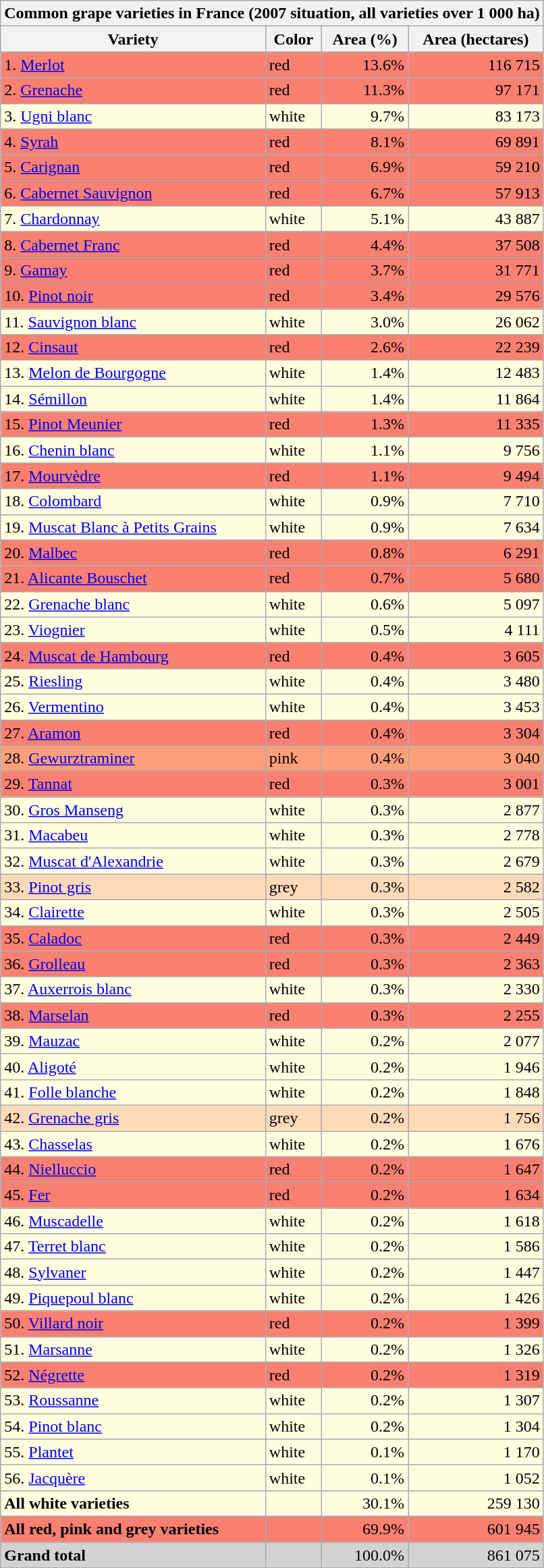<table class="wikitable">
<tr>
<th colspan="4">Common grape varieties in France (2007 situation, all varieties over 1 000 ha)</th>
</tr>
<tr bgcolor="lightgrey">
<th>Variety</th>
<th>Color</th>
<th>Area (%)</th>
<th>Area (hectares)</th>
</tr>
<tr bgcolor="FA8072">
<td>1. <a href='#'>Merlot</a></td>
<td>red</td>
<td align="right">13.6%</td>
<td align="right">116 715</td>
</tr>
<tr bgcolor="FA8072">
<td>2. <a href='#'>Grenache</a></td>
<td>red</td>
<td align="right">11.3%</td>
<td align="right">97 171</td>
</tr>
<tr bgcolor="FFFFE0">
<td>3. <a href='#'>Ugni blanc</a></td>
<td>white</td>
<td align="right">9.7%</td>
<td align="right">83 173</td>
</tr>
<tr bgcolor="FA8072">
<td>4. <a href='#'>Syrah</a></td>
<td>red</td>
<td align="right">8.1%</td>
<td align="right">69 891</td>
</tr>
<tr bgcolor="FA8072">
<td>5. <a href='#'>Carignan</a></td>
<td>red</td>
<td align="right">6.9%</td>
<td align="right">59 210</td>
</tr>
<tr bgcolor="FA8072">
<td>6. <a href='#'>Cabernet Sauvignon</a></td>
<td>red</td>
<td align="right">6.7%</td>
<td align="right">57 913</td>
</tr>
<tr bgcolor="FFFFE0">
<td>7. <a href='#'>Chardonnay</a></td>
<td>white</td>
<td align="right">5.1%</td>
<td align="right">43 887</td>
</tr>
<tr bgcolor="FA8072">
<td>8. <a href='#'>Cabernet Franc</a></td>
<td>red</td>
<td align="right">4.4%</td>
<td align="right">37 508</td>
</tr>
<tr bgcolor="FA8072">
<td>9. <a href='#'>Gamay</a></td>
<td>red</td>
<td align="right">3.7%</td>
<td align="right">31 771</td>
</tr>
<tr bgcolor="FA8072">
<td>10. <a href='#'>Pinot noir</a></td>
<td>red</td>
<td align="right">3.4%</td>
<td align="right">29 576</td>
</tr>
<tr bgcolor="FFFFE0">
<td>11. <a href='#'>Sauvignon blanc</a></td>
<td>white</td>
<td align="right">3.0%</td>
<td align="right">26 062</td>
</tr>
<tr bgcolor="FA8072">
<td>12. <a href='#'>Cinsaut</a></td>
<td>red</td>
<td align="right">2.6%</td>
<td align="right">22 239</td>
</tr>
<tr bgcolor="FFFFE0">
<td>13. <a href='#'>Melon de Bourgogne</a></td>
<td>white</td>
<td align="right">1.4%</td>
<td align="right">12 483</td>
</tr>
<tr bgcolor="FFFFE0">
<td>14. <a href='#'>Sémillon</a></td>
<td>white</td>
<td align="right">1.4%</td>
<td align="right">11 864</td>
</tr>
<tr bgcolor="FA8072">
<td>15. <a href='#'>Pinot Meunier</a></td>
<td>red</td>
<td align="right">1.3%</td>
<td align="right">11 335</td>
</tr>
<tr bgcolor="FFFFE0">
<td>16. <a href='#'>Chenin blanc</a></td>
<td>white</td>
<td align="right">1.1%</td>
<td align="right">9 756</td>
</tr>
<tr bgcolor="FA8072">
<td>17. <a href='#'>Mourvèdre</a></td>
<td>red</td>
<td align="right">1.1%</td>
<td align="right">9 494</td>
</tr>
<tr bgcolor="FFFFE0">
<td>18. <a href='#'>Colombard</a></td>
<td>white</td>
<td align="right">0.9%</td>
<td align="right">7 710</td>
</tr>
<tr bgcolor="FFFFE0">
<td>19. <a href='#'>Muscat Blanc à Petits Grains</a></td>
<td>white</td>
<td align="right">0.9%</td>
<td align="right">7 634</td>
</tr>
<tr bgcolor="FA8072">
<td>20. <a href='#'>Malbec</a></td>
<td>red</td>
<td align="right">0.8%</td>
<td align="right">6 291</td>
</tr>
<tr bgcolor="FA8072">
<td>21. <a href='#'>Alicante Bouschet</a></td>
<td>red</td>
<td align="right">0.7%</td>
<td align="right">5 680</td>
</tr>
<tr bgcolor="FFFFE0">
<td>22. <a href='#'>Grenache blanc</a></td>
<td>white</td>
<td align="right">0.6%</td>
<td align="right">5 097</td>
</tr>
<tr bgcolor="FFFFE0">
<td>23. <a href='#'>Viognier</a></td>
<td>white</td>
<td align="right">0.5%</td>
<td align="right">4 111</td>
</tr>
<tr bgcolor="FA8072">
<td>24. <a href='#'>Muscat de Hambourg</a></td>
<td>red</td>
<td align="right">0.4%</td>
<td align="right">3 605</td>
</tr>
<tr bgcolor="FFFFE0">
<td>25. <a href='#'>Riesling</a></td>
<td>white</td>
<td align="right">0.4%</td>
<td align="right">3 480</td>
</tr>
<tr bgcolor="FFFFE0">
<td>26. <a href='#'>Vermentino</a></td>
<td>white</td>
<td align="right">0.4%</td>
<td align="right">3 453</td>
</tr>
<tr bgcolor="FA8072">
<td>27. <a href='#'>Aramon</a></td>
<td>red</td>
<td align="right">0.4%</td>
<td align="right">3 304</td>
</tr>
<tr bgcolor="FFA07A">
<td>28. <a href='#'>Gewurztraminer</a></td>
<td>pink</td>
<td align="right">0.4%</td>
<td align="right">3 040</td>
</tr>
<tr bgcolor="FA8072">
<td>29. <a href='#'>Tannat</a></td>
<td>red</td>
<td align="right">0.3%</td>
<td align="right">3 001</td>
</tr>
<tr bgcolor="FFFFE0">
<td>30. <a href='#'>Gros Manseng</a></td>
<td>white</td>
<td align="right">0.3%</td>
<td align="right">2 877</td>
</tr>
<tr bgcolor="FFFFE0">
<td>31. <a href='#'>Macabeu</a></td>
<td>white</td>
<td align="right">0.3%</td>
<td align="right">2 778</td>
</tr>
<tr bgcolor="FFFFE0">
<td>32. <a href='#'>Muscat d'Alexandrie</a></td>
<td>white</td>
<td align="right">0.3%</td>
<td align="right">2 679</td>
</tr>
<tr bgcolor="FFDAB9">
<td>33. <a href='#'>Pinot gris</a></td>
<td>grey</td>
<td align="right">0.3%</td>
<td align="right">2 582</td>
</tr>
<tr bgcolor="FFFFE0">
<td>34. <a href='#'>Clairette</a></td>
<td>white</td>
<td align="right">0.3%</td>
<td align="right">2 505</td>
</tr>
<tr bgcolor="FA8072">
<td>35. <a href='#'>Caladoc</a></td>
<td>red</td>
<td align="right">0.3%</td>
<td align="right">2 449</td>
</tr>
<tr bgcolor="FA8072">
<td>36. <a href='#'>Grolleau</a></td>
<td>red</td>
<td align="right">0.3%</td>
<td align="right">2 363</td>
</tr>
<tr bgcolor="FFFFE0">
<td>37. <a href='#'>Auxerrois blanc</a></td>
<td>white</td>
<td align="right">0.3%</td>
<td align="right">2 330</td>
</tr>
<tr bgcolor="FA8072">
<td>38. <a href='#'>Marselan</a></td>
<td>red</td>
<td align="right">0.3%</td>
<td align="right">2 255</td>
</tr>
<tr bgcolor="FFFFE0">
<td>39. <a href='#'>Mauzac</a></td>
<td>white</td>
<td align="right">0.2%</td>
<td align="right">2 077</td>
</tr>
<tr bgcolor="FFFFE0">
<td>40. <a href='#'>Aligoté</a></td>
<td>white</td>
<td align="right">0.2%</td>
<td align="right">1 946</td>
</tr>
<tr bgcolor="FFFFE0">
<td>41. <a href='#'>Folle blanche</a></td>
<td>white</td>
<td align="right">0.2%</td>
<td align="right">1 848</td>
</tr>
<tr bgcolor="FFDAB9">
<td>42. <a href='#'>Grenache gris</a></td>
<td>grey</td>
<td align="right">0.2%</td>
<td align="right">1 756</td>
</tr>
<tr bgcolor="FFFFE0">
<td>43. <a href='#'>Chasselas</a></td>
<td>white</td>
<td align="right">0.2%</td>
<td align="right">1 676</td>
</tr>
<tr bgcolor="FA8072">
<td>44. <a href='#'>Nielluccio</a></td>
<td>red</td>
<td align="right">0.2%</td>
<td align="right">1 647</td>
</tr>
<tr bgcolor="FA8072">
<td>45. <a href='#'>Fer</a></td>
<td>red</td>
<td align="right">0.2%</td>
<td align="right">1 634</td>
</tr>
<tr bgcolor="FFFFE0">
<td>46. <a href='#'>Muscadelle</a></td>
<td>white</td>
<td align="right">0.2%</td>
<td align="right">1 618</td>
</tr>
<tr bgcolor="FFFFE0">
<td>47. <a href='#'>Terret blanc</a></td>
<td>white</td>
<td align="right">0.2%</td>
<td align="right">1 586</td>
</tr>
<tr bgcolor="FFFFE0">
<td>48. <a href='#'>Sylvaner</a></td>
<td>white</td>
<td align="right">0.2%</td>
<td align="right">1 447</td>
</tr>
<tr bgcolor="FFFFE0">
<td>49. <a href='#'>Piquepoul blanc</a></td>
<td>white</td>
<td align="right">0.2%</td>
<td align="right">1 426</td>
</tr>
<tr bgcolor="FA8072">
<td>50. <a href='#'>Villard noir</a></td>
<td>red</td>
<td align="right">0.2%</td>
<td align="right">1 399</td>
</tr>
<tr bgcolor="FFFFE0">
<td>51. <a href='#'>Marsanne</a></td>
<td>white</td>
<td align="right">0.2%</td>
<td align="right">1 326</td>
</tr>
<tr bgcolor="FA8072">
<td>52. <a href='#'>Négrette</a></td>
<td>red</td>
<td align="right">0.2%</td>
<td align="right">1 319</td>
</tr>
<tr bgcolor="FFFFE0">
<td>53. <a href='#'>Roussanne</a></td>
<td>white</td>
<td align="right">0.2%</td>
<td align="right">1 307</td>
</tr>
<tr bgcolor="FFFFE0">
<td>54. <a href='#'>Pinot blanc</a></td>
<td>white</td>
<td align="right">0.2%</td>
<td align="right">1 304</td>
</tr>
<tr bgcolor="FFFFE0">
<td>55. <a href='#'>Plantet</a></td>
<td>white</td>
<td align="right">0.1%</td>
<td align="right">1 170</td>
</tr>
<tr bgcolor="FFFFE0">
<td>56. <a href='#'>Jacquère</a></td>
<td>white</td>
<td align="right">0.1%</td>
<td align="right">1 052</td>
</tr>
<tr bgcolor="FFFFE0">
<td><strong>All white varieties</strong></td>
<td></td>
<td align="right">30.1%</td>
<td align="right">259 130</td>
</tr>
<tr bgcolor="FA8072">
<td><strong>All red, pink and grey varieties</strong></td>
<td></td>
<td align="right">69.9%</td>
<td align="right">601 945</td>
</tr>
<tr bgcolor="lightgrey">
<td><strong>Grand total</strong></td>
<td></td>
<td align="right">100.0%</td>
<td align="right">861 075</td>
</tr>
</table>
